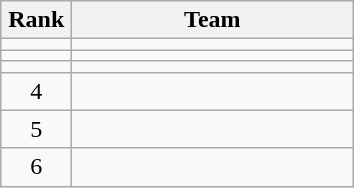<table class="wikitable" style="text-align: center;">
<tr>
<th width=40>Rank</th>
<th width=180>Team</th>
</tr>
<tr align=center>
<td></td>
<td style="text-align:left;"></td>
</tr>
<tr align=center>
<td></td>
<td style="text-align:left;"></td>
</tr>
<tr align=center>
<td></td>
<td style="text-align:left;"></td>
</tr>
<tr align=center>
<td>4</td>
<td style="text-align:left;"></td>
</tr>
<tr align=center>
<td>5</td>
<td style="text-align:left;"></td>
</tr>
<tr align=center>
<td>6</td>
<td style="text-align:left;"></td>
</tr>
</table>
